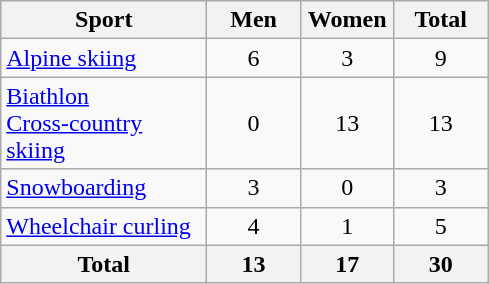<table class="wikitable sortable" style="text-align:center;">
<tr>
<th width=130>Sport</th>
<th width=55>Men</th>
<th width=55>Women</th>
<th width=55>Total</th>
</tr>
<tr>
<td align=left><a href='#'>Alpine skiing</a></td>
<td>6</td>
<td>3</td>
<td>9</td>
</tr>
<tr>
<td align=left><a href='#'>Biathlon</a><br><a href='#'>Cross-country skiing</a></td>
<td>0</td>
<td>13</td>
<td>13</td>
</tr>
<tr>
<td align=left><a href='#'>Snowboarding</a></td>
<td>3</td>
<td>0</td>
<td>3</td>
</tr>
<tr>
<td align=left><a href='#'>Wheelchair curling</a></td>
<td>4</td>
<td>1</td>
<td>5</td>
</tr>
<tr>
<th>Total</th>
<th>13</th>
<th>17</th>
<th>30</th>
</tr>
</table>
